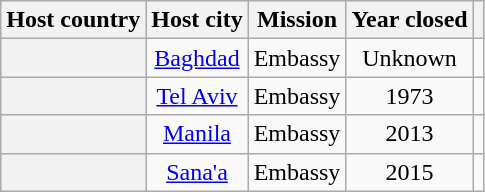<table class="wikitable plainrowheaders" style="text-align:center;">
<tr>
<th scope="col">Host country</th>
<th scope="col">Host city</th>
<th scope="col">Mission</th>
<th scope="col">Year closed</th>
<th scope="col"></th>
</tr>
<tr>
<th scope="row"></th>
<td><a href='#'>Baghdad</a></td>
<td>Embassy</td>
<td>Unknown</td>
<td></td>
</tr>
<tr>
<th scope="row"></th>
<td><a href='#'>Tel Aviv</a></td>
<td>Embassy</td>
<td>1973</td>
<td></td>
</tr>
<tr>
<th scope="row"></th>
<td><a href='#'>Manila</a></td>
<td>Embassy</td>
<td>2013</td>
<td></td>
</tr>
<tr>
<th scope="row"></th>
<td><a href='#'>Sana'a</a></td>
<td>Embassy</td>
<td>2015</td>
<td></td>
</tr>
</table>
